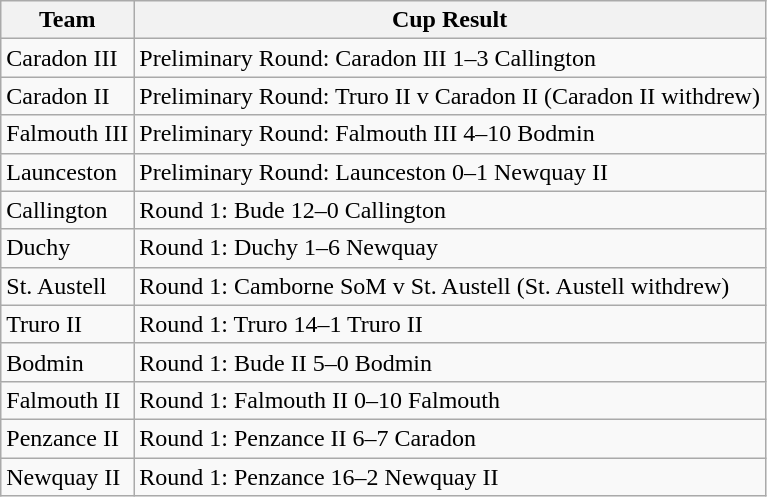<table class="wikitable">
<tr>
<th>Team</th>
<th>Cup Result</th>
</tr>
<tr>
<td>Caradon III</td>
<td>Preliminary Round: Caradon III 1–3 Callington</td>
</tr>
<tr>
<td>Caradon II</td>
<td>Preliminary Round: Truro II v Caradon II (Caradon II withdrew)</td>
</tr>
<tr>
<td>Falmouth III</td>
<td>Preliminary Round: Falmouth III 4–10 Bodmin</td>
</tr>
<tr>
<td>Launceston</td>
<td>Preliminary Round: Launceston 0–1 Newquay II</td>
</tr>
<tr>
<td>Callington</td>
<td>Round 1: Bude 12–0 Callington</td>
</tr>
<tr>
<td>Duchy</td>
<td>Round 1: Duchy 1–6 Newquay</td>
</tr>
<tr>
<td>St. Austell</td>
<td>Round 1: Camborne SoM v St. Austell (St. Austell withdrew)</td>
</tr>
<tr>
<td>Truro II</td>
<td>Round 1: Truro 14–1 Truro II</td>
</tr>
<tr>
<td>Bodmin</td>
<td>Round 1: Bude II 5–0 Bodmin</td>
</tr>
<tr>
<td>Falmouth II</td>
<td>Round 1: Falmouth II 0–10 Falmouth</td>
</tr>
<tr>
<td>Penzance II</td>
<td>Round 1: Penzance II 6–7 Caradon</td>
</tr>
<tr>
<td>Newquay II</td>
<td>Round 1: Penzance 16–2 Newquay II</td>
</tr>
</table>
